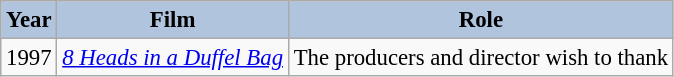<table class="wikitable" style="font-size:95%;">
<tr>
<th style="background:#B0C4DE;">Year</th>
<th style="background:#B0C4DE;">Film</th>
<th style="background:#B0C4DE;">Role</th>
</tr>
<tr>
<td>1997</td>
<td><em><a href='#'>8 Heads in a Duffel Bag</a></em></td>
<td>The producers and director wish to thank</td>
</tr>
</table>
